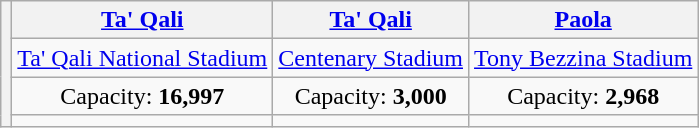<table class="wikitable" style="text-align:center">
<tr>
<th rowspan="4"></th>
<th><a href='#'>Ta' Qali</a></th>
<th><a href='#'>Ta' Qali</a></th>
<th><a href='#'>Paola</a></th>
</tr>
<tr>
<td><a href='#'>Ta' Qali National Stadium</a></td>
<td><a href='#'>Centenary Stadium</a></td>
<td><a href='#'>Tony Bezzina Stadium</a></td>
</tr>
<tr>
<td>Capacity: <strong>16,997</strong></td>
<td>Capacity: <strong>3,000</strong></td>
<td>Capacity: <strong>2,968</strong></td>
</tr>
<tr>
<td></td>
<td></td>
<td></td>
</tr>
</table>
